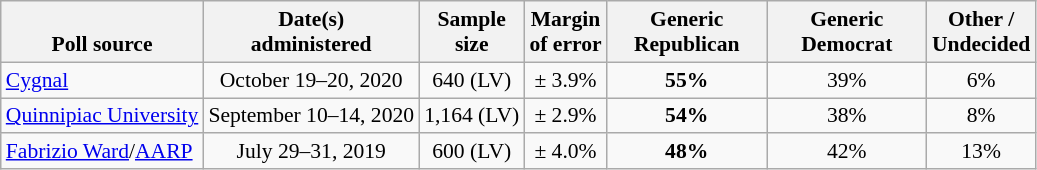<table class="wikitable" style="font-size:90%;text-align:center;">
<tr valign=bottom>
<th>Poll source</th>
<th>Date(s)<br>administered</th>
<th>Sample<br>size</th>
<th>Margin<br>of error</th>
<th style="width:100px;">Generic<br>Republican</th>
<th style="width:100px;">Generic<br>Democrat</th>
<th>Other /<br>Undecided</th>
</tr>
<tr>
<td style="text-align:left;"><a href='#'>Cygnal</a></td>
<td>October 19–20, 2020</td>
<td>640 (LV)</td>
<td>± 3.9%</td>
<td><strong>55%</strong></td>
<td>39%</td>
<td>6%</td>
</tr>
<tr>
<td style="text-align:left;"><a href='#'>Quinnipiac University</a></td>
<td>September 10–14, 2020</td>
<td>1,164 (LV)</td>
<td>± 2.9%</td>
<td><strong>54%</strong></td>
<td>38%</td>
<td>8%</td>
</tr>
<tr>
<td style="text-align:left;"><a href='#'>Fabrizio Ward</a>/<a href='#'>AARP</a></td>
<td>July 29–31, 2019</td>
<td>600 (LV)</td>
<td>± 4.0%</td>
<td><strong>48%</strong></td>
<td>42%</td>
<td>13%</td>
</tr>
</table>
